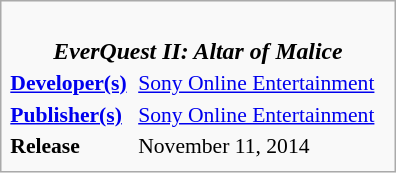<table class="infobox" style="float:right; width:264px; font-size:90%;">
<tr>
<td colspan=2 style="font-size:110%; text-align:center;"><br><strong><em>EverQuest II: Altar of Malice</em></strong><br></td>
</tr>
<tr>
<td><strong><a href='#'>Developer(s)</a></strong></td>
<td><a href='#'>Sony Online Entertainment</a></td>
</tr>
<tr>
<td><strong><a href='#'>Publisher(s)</a></strong></td>
<td><a href='#'>Sony Online Entertainment</a></td>
</tr>
<tr>
<td><strong>Release</strong></td>
<td>November 11, 2014</td>
</tr>
<tr>
</tr>
</table>
